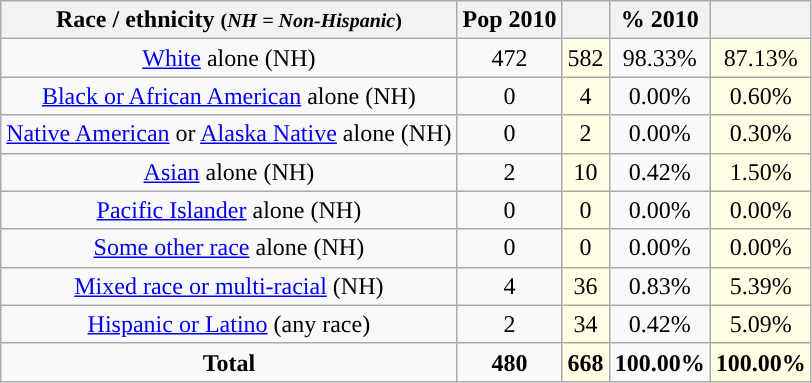<table class="wikitable" style="text-align:center;">
<tr>
<th>Race / ethnicity <small>(<em>NH = Non-Hispanic</em>)</small></th>
<th>Pop 2010</th>
<th></th>
<th>% 2010</th>
<th></th>
</tr>
<tr>
<td><a href='#'>White</a> alone (NH)</td>
<td>472</td>
<td style='background: #ffffe6;'>582</td>
<td>98.33%</td>
<td style='background: #ffffe6;'>87.13%</td>
</tr>
<tr>
<td><a href='#'>Black or African American</a> alone (NH)</td>
<td>0</td>
<td style='background: #ffffe6;'>4</td>
<td>0.00%</td>
<td style='background: #ffffe6;'>0.60%</td>
</tr>
<tr>
<td><a href='#'>Native American</a> or <a href='#'>Alaska Native</a> alone (NH)</td>
<td>0</td>
<td style='background: #ffffe6;'>2</td>
<td>0.00%</td>
<td style='background: #ffffe6;'>0.30%</td>
</tr>
<tr>
<td><a href='#'>Asian</a> alone (NH)</td>
<td>2</td>
<td style='background: #ffffe6;'>10</td>
<td>0.42%</td>
<td style='background: #ffffe6;'>1.50%</td>
</tr>
<tr>
<td><a href='#'>Pacific Islander</a> alone (NH)</td>
<td>0</td>
<td style='background: #ffffe6;'>0</td>
<td>0.00%</td>
<td style='background: #ffffe6;'>0.00%</td>
</tr>
<tr>
<td><a href='#'>Some other race</a> alone (NH)</td>
<td>0</td>
<td style='background: #ffffe6;'>0</td>
<td>0.00%</td>
<td style='background: #ffffe6;'>0.00%</td>
</tr>
<tr>
<td><a href='#'>Mixed race or multi-racial</a> (NH)</td>
<td>4</td>
<td style='background: #ffffe6;'>36</td>
<td>0.83%</td>
<td style='background: #ffffe6;'>5.39%</td>
</tr>
<tr>
<td><a href='#'>Hispanic or Latino</a> (any race)</td>
<td>2</td>
<td style='background: #ffffe6;'>34</td>
<td>0.42%</td>
<td style='background: #ffffe6;'>5.09%</td>
</tr>
<tr>
<td><strong>Total</strong></td>
<td><strong>480</strong></td>
<td style='background: #ffffe6;'><strong>668</strong></td>
<td><strong>100.00%</strong></td>
<td style='background: #ffffe6;'><strong>100.00%</strong></td>
</tr>
</table>
